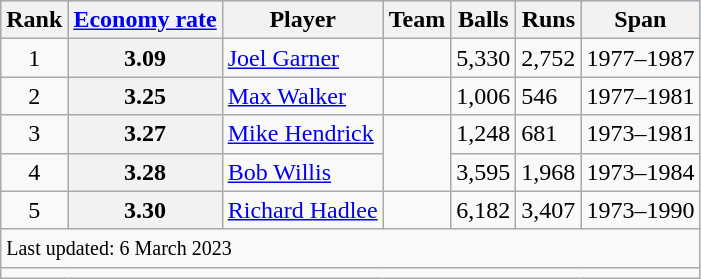<table class="wikitable plainrowheaders sortable">
<tr style="background:#9cf;">
<th>Rank</th>
<th><a href='#'>Economy rate</a></th>
<th>Player</th>
<th>Team</th>
<th>Balls</th>
<th>Runs</th>
<th>Span</th>
</tr>
<tr>
<td align=center>1</td>
<th>3.09</th>
<td><a href='#'>Joel Garner</a></td>
<td></td>
<td>5,330</td>
<td>2,752</td>
<td>1977–1987</td>
</tr>
<tr>
<td align=center>2</td>
<th>3.25</th>
<td><a href='#'>Max Walker</a></td>
<td></td>
<td>1,006</td>
<td>546</td>
<td>1977–1981</td>
</tr>
<tr>
<td align=center>3</td>
<th>3.27</th>
<td><a href='#'>Mike Hendrick</a></td>
<td rowspan=2></td>
<td>1,248</td>
<td>681</td>
<td>1973–1981</td>
</tr>
<tr>
<td align=center>4</td>
<th>3.28</th>
<td><a href='#'>Bob Willis</a></td>
<td>3,595</td>
<td>1,968</td>
<td>1973–1984</td>
</tr>
<tr>
<td align=center>5</td>
<th>3.30</th>
<td><a href='#'>Richard Hadlee</a></td>
<td></td>
<td>6,182</td>
<td>3,407</td>
<td>1973–1990</td>
</tr>
<tr class=sortbottom>
<td colspan="7"><small>Last updated: 6 March 2023</small></td>
</tr>
<tr>
<td colspan="7"></td>
</tr>
</table>
